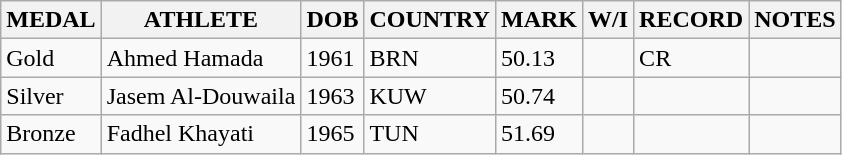<table class="wikitable">
<tr>
<th>MEDAL</th>
<th>ATHLETE</th>
<th>DOB</th>
<th>COUNTRY</th>
<th>MARK</th>
<th>W/I</th>
<th>RECORD</th>
<th>NOTES</th>
</tr>
<tr>
<td>Gold</td>
<td>Ahmed Hamada</td>
<td>1961</td>
<td>BRN</td>
<td>50.13</td>
<td></td>
<td>CR</td>
<td></td>
</tr>
<tr>
<td>Silver</td>
<td>Jasem Al-Douwaila</td>
<td>1963</td>
<td>KUW</td>
<td>50.74</td>
<td></td>
<td></td>
<td></td>
</tr>
<tr>
<td>Bronze</td>
<td>Fadhel Khayati</td>
<td>1965</td>
<td>TUN</td>
<td>51.69</td>
<td></td>
<td></td>
<td></td>
</tr>
</table>
